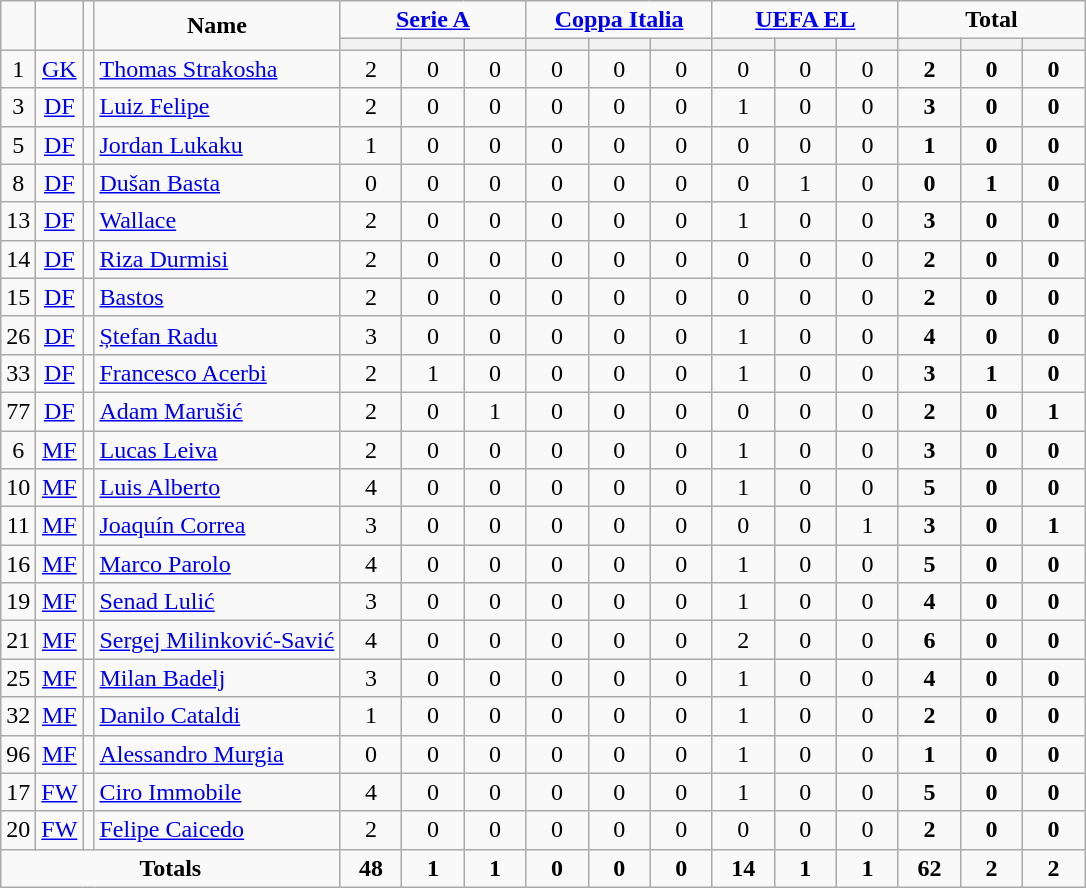<table class="wikitable" style="text-align:center;">
<tr>
<td rowspan="2" !width=15><strong></strong></td>
<td rowspan="2" !width=15><strong></strong></td>
<td rowspan="2" !width=15><strong></strong></td>
<td rowspan="2" !width=120><strong>Name</strong></td>
<td colspan="3"><strong><a href='#'>Serie A</a></strong></td>
<td colspan="3"><strong><a href='#'>Coppa Italia</a></strong></td>
<td colspan="3"><strong><a href='#'>UEFA EL</a></strong></td>
<td colspan="3"><strong>Total</strong></td>
</tr>
<tr>
<th width=34; background:#fe9;"></th>
<th width=34; background:#fe9;"></th>
<th width=34; background:#ff8888;"></th>
<th width=34; background:#fe9;"></th>
<th width=34; background:#fe9;"></th>
<th width=34; background:#ff8888;"></th>
<th width=34; background:#fe9;"></th>
<th width=34; background:#fe9;"></th>
<th width=34; background:#ff8888;"></th>
<th width=34; background:#fe9;"></th>
<th width=34; background:#fe9;"></th>
<th width=34; background:#ff8888;"></th>
</tr>
<tr>
<td>1</td>
<td><a href='#'>GK</a></td>
<td></td>
<td align=left><a href='#'>Thomas Strakosha</a></td>
<td>2</td>
<td>0</td>
<td>0</td>
<td>0</td>
<td>0</td>
<td>0</td>
<td>0</td>
<td>0</td>
<td>0</td>
<td><strong>2</strong></td>
<td><strong>0</strong></td>
<td><strong>0</strong></td>
</tr>
<tr>
<td>3</td>
<td><a href='#'>DF</a></td>
<td></td>
<td align=left><a href='#'>Luiz Felipe</a></td>
<td>2</td>
<td>0</td>
<td>0</td>
<td>0</td>
<td>0</td>
<td>0</td>
<td>1</td>
<td>0</td>
<td>0</td>
<td><strong>3</strong></td>
<td><strong>0</strong></td>
<td><strong>0</strong></td>
</tr>
<tr>
<td>5</td>
<td><a href='#'>DF</a></td>
<td></td>
<td align=left><a href='#'>Jordan Lukaku</a></td>
<td>1</td>
<td>0</td>
<td>0</td>
<td>0</td>
<td>0</td>
<td>0</td>
<td>0</td>
<td>0</td>
<td>0</td>
<td><strong>1</strong></td>
<td><strong>0</strong></td>
<td><strong>0</strong></td>
</tr>
<tr>
<td>8</td>
<td><a href='#'>DF</a></td>
<td></td>
<td align=left><a href='#'>Dušan Basta</a></td>
<td>0</td>
<td>0</td>
<td>0</td>
<td>0</td>
<td>0</td>
<td>0</td>
<td>0</td>
<td>1</td>
<td>0</td>
<td><strong>0</strong></td>
<td><strong>1</strong></td>
<td><strong>0</strong></td>
</tr>
<tr>
<td>13</td>
<td><a href='#'>DF</a></td>
<td></td>
<td align=left><a href='#'>Wallace</a></td>
<td>2</td>
<td>0</td>
<td>0</td>
<td>0</td>
<td>0</td>
<td>0</td>
<td>1</td>
<td>0</td>
<td>0</td>
<td><strong>3</strong></td>
<td><strong>0</strong></td>
<td><strong>0</strong></td>
</tr>
<tr>
<td>14</td>
<td><a href='#'>DF</a></td>
<td></td>
<td align=left><a href='#'>Riza Durmisi</a></td>
<td>2</td>
<td>0</td>
<td>0</td>
<td>0</td>
<td>0</td>
<td>0</td>
<td>0</td>
<td>0</td>
<td>0</td>
<td><strong>2</strong></td>
<td><strong>0</strong></td>
<td><strong>0</strong></td>
</tr>
<tr>
<td>15</td>
<td><a href='#'>DF</a></td>
<td></td>
<td align=left><a href='#'>Bastos</a></td>
<td>2</td>
<td>0</td>
<td>0</td>
<td>0</td>
<td>0</td>
<td>0</td>
<td>0</td>
<td>0</td>
<td>0</td>
<td><strong>2</strong></td>
<td><strong>0</strong></td>
<td><strong>0</strong></td>
</tr>
<tr>
<td>26</td>
<td><a href='#'>DF</a></td>
<td></td>
<td align=left><a href='#'>Ștefan Radu</a></td>
<td>3</td>
<td>0</td>
<td>0</td>
<td>0</td>
<td>0</td>
<td>0</td>
<td>1</td>
<td>0</td>
<td>0</td>
<td><strong>4</strong></td>
<td><strong>0</strong></td>
<td><strong>0</strong></td>
</tr>
<tr>
<td>33</td>
<td><a href='#'>DF</a></td>
<td></td>
<td align=left><a href='#'>Francesco Acerbi</a></td>
<td>2</td>
<td>1</td>
<td>0</td>
<td>0</td>
<td>0</td>
<td>0</td>
<td>1</td>
<td>0</td>
<td>0</td>
<td><strong>3</strong></td>
<td><strong>1</strong></td>
<td><strong>0</strong></td>
</tr>
<tr>
<td>77</td>
<td><a href='#'>DF</a></td>
<td></td>
<td align=left><a href='#'>Adam Marušić</a></td>
<td>2</td>
<td>0</td>
<td>1</td>
<td>0</td>
<td>0</td>
<td>0</td>
<td>0</td>
<td>0</td>
<td>0</td>
<td><strong>2</strong></td>
<td><strong>0</strong></td>
<td><strong>1</strong></td>
</tr>
<tr>
<td>6</td>
<td><a href='#'>MF</a></td>
<td></td>
<td align=left><a href='#'>Lucas Leiva</a></td>
<td>2</td>
<td>0</td>
<td>0</td>
<td>0</td>
<td>0</td>
<td>0</td>
<td>1</td>
<td>0</td>
<td>0</td>
<td><strong>3</strong></td>
<td><strong>0</strong></td>
<td><strong>0</strong></td>
</tr>
<tr>
<td>10</td>
<td><a href='#'>MF</a></td>
<td></td>
<td align=left><a href='#'>Luis Alberto</a></td>
<td>4</td>
<td>0</td>
<td>0</td>
<td>0</td>
<td>0</td>
<td>0</td>
<td>1</td>
<td>0</td>
<td>0</td>
<td><strong>5</strong></td>
<td><strong>0</strong></td>
<td><strong>0</strong></td>
</tr>
<tr>
<td>11</td>
<td><a href='#'>MF</a></td>
<td></td>
<td align=left><a href='#'>Joaquín Correa</a></td>
<td>3</td>
<td>0</td>
<td>0</td>
<td>0</td>
<td>0</td>
<td>0</td>
<td>0</td>
<td>0</td>
<td>1</td>
<td><strong>3</strong></td>
<td><strong>0</strong></td>
<td><strong>1</strong></td>
</tr>
<tr>
<td>16</td>
<td><a href='#'>MF</a></td>
<td></td>
<td align=left><a href='#'>Marco Parolo</a></td>
<td>4</td>
<td>0</td>
<td>0</td>
<td>0</td>
<td>0</td>
<td>0</td>
<td>1</td>
<td>0</td>
<td>0</td>
<td><strong>5</strong></td>
<td><strong>0</strong></td>
<td><strong>0</strong></td>
</tr>
<tr>
<td>19</td>
<td><a href='#'>MF</a></td>
<td></td>
<td align=left><a href='#'>Senad Lulić</a></td>
<td>3</td>
<td>0</td>
<td>0</td>
<td>0</td>
<td>0</td>
<td>0</td>
<td>1</td>
<td>0</td>
<td>0</td>
<td><strong>4</strong></td>
<td><strong>0</strong></td>
<td><strong>0</strong></td>
</tr>
<tr>
<td>21</td>
<td><a href='#'>MF</a></td>
<td></td>
<td align=left><a href='#'>Sergej Milinković-Savić</a></td>
<td>4</td>
<td>0</td>
<td>0</td>
<td>0</td>
<td>0</td>
<td>0</td>
<td>2</td>
<td>0</td>
<td>0</td>
<td><strong>6</strong></td>
<td><strong>0</strong></td>
<td><strong>0</strong></td>
</tr>
<tr>
<td>25</td>
<td><a href='#'>MF</a></td>
<td></td>
<td align=left><a href='#'>Milan Badelj</a></td>
<td>3</td>
<td>0</td>
<td>0</td>
<td>0</td>
<td>0</td>
<td>0</td>
<td>1</td>
<td>0</td>
<td>0</td>
<td><strong>4</strong></td>
<td><strong>0</strong></td>
<td><strong>0</strong></td>
</tr>
<tr>
<td>32</td>
<td><a href='#'>MF</a></td>
<td></td>
<td align=left><a href='#'>Danilo Cataldi</a></td>
<td>1</td>
<td>0</td>
<td>0</td>
<td>0</td>
<td>0</td>
<td>0</td>
<td>1</td>
<td>0</td>
<td>0</td>
<td><strong>2</strong></td>
<td><strong>0</strong></td>
<td><strong>0</strong></td>
</tr>
<tr>
<td>96</td>
<td><a href='#'>MF</a></td>
<td></td>
<td align=left><a href='#'>Alessandro Murgia</a></td>
<td>0</td>
<td>0</td>
<td>0</td>
<td>0</td>
<td>0</td>
<td>0</td>
<td>1</td>
<td>0</td>
<td>0</td>
<td><strong>1</strong></td>
<td><strong>0</strong></td>
<td><strong>0</strong></td>
</tr>
<tr>
<td>17</td>
<td><a href='#'>FW</a></td>
<td></td>
<td align=left><a href='#'>Ciro Immobile</a></td>
<td>4</td>
<td>0</td>
<td>0</td>
<td>0</td>
<td>0</td>
<td>0</td>
<td>1</td>
<td>0</td>
<td>0</td>
<td><strong>5</strong></td>
<td><strong>0</strong></td>
<td><strong>0</strong></td>
</tr>
<tr>
<td>20</td>
<td><a href='#'>FW</a></td>
<td></td>
<td align=left><a href='#'>Felipe Caicedo</a></td>
<td>2</td>
<td>0</td>
<td>0</td>
<td>0</td>
<td>0</td>
<td>0</td>
<td>0</td>
<td>0</td>
<td>0</td>
<td><strong>2</strong></td>
<td><strong>0</strong></td>
<td><strong>0</strong></td>
</tr>
<tr>
<td colspan=4><strong>Totals</strong></td>
<td><strong>48</strong></td>
<td><strong>1</strong></td>
<td><strong>1</strong></td>
<td><strong>0</strong></td>
<td><strong>0</strong></td>
<td><strong>0</strong></td>
<td><strong>14</strong></td>
<td><strong>1</strong></td>
<td><strong>1</strong></td>
<td><strong>62</strong></td>
<td><strong>2</strong></td>
<td><strong>2</strong></td>
</tr>
</table>
